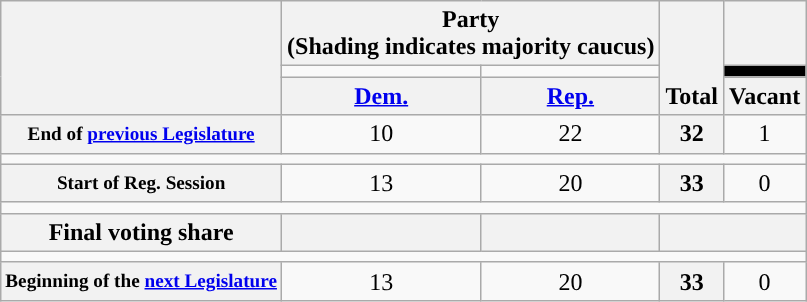<table class=wikitable style="text-align:center">
<tr style="vertical-align:bottom;">
<th rowspan=3></th>
<th colspan=2>Party <div>(Shading indicates majority caucus)</div></th>
<th rowspan=3>Total</th>
<th></th>
</tr>
<tr style="height:5px">
<td style="background-color:"></td>
<td style="background-color:"></td>
<td style="background:black;"></td>
</tr>
<tr>
<th><a href='#'>Dem.</a></th>
<th><a href='#'>Rep.</a></th>
<th>Vacant</th>
</tr>
<tr>
<th style="font-size:80%;">End of <a href='#'>previous Legislature</a></th>
<td>10</td>
<td>22</td>
<th>32</th>
<td>1</td>
</tr>
<tr>
<td colspan=5></td>
</tr>
<tr>
<th style="font-size:80%;">Start of Reg. Session</th>
<td>13</td>
<td>20</td>
<th>33</th>
<td>0</td>
</tr>
<tr>
<td colspan=5></td>
</tr>
<tr>
<th>Final voting share</th>
<th></th>
<th></th>
<th colspan=2></th>
</tr>
<tr>
<td colspan=5></td>
</tr>
<tr>
<th style="font-size:80%;">Beginning of the <a href='#'>next Legislature</a></th>
<td>13</td>
<td>20</td>
<th>33</th>
<td>0</td>
</tr>
</table>
